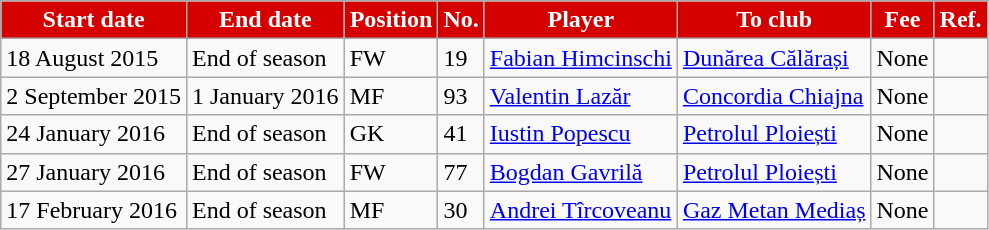<table class="wikitable sortable">
<tr>
<th style="background:#d50000; color:white;"><strong>Start date</strong></th>
<th style="background:#d50000; color:white;"><strong>End date</strong></th>
<th style="background:#d50000; color:white;"><strong>Position</strong></th>
<th style="background:#d50000; color:white;"><strong>No.</strong></th>
<th style="background:#d50000; color:white;"><strong>Player</strong></th>
<th style="background:#d50000; color:white;"><strong>To club</strong></th>
<th style="background:#d50000; color:white;"><strong>Fee</strong></th>
<th style="background:#d50000; color:white;"><strong>Ref.</strong></th>
</tr>
<tr>
<td>18 August 2015</td>
<td>End of season</td>
<td>FW</td>
<td>19</td>
<td><a href='#'>Fabian Himcinschi</a></td>
<td><a href='#'>Dunărea Călărași</a></td>
<td>None</td>
<td></td>
</tr>
<tr>
<td>2 September 2015</td>
<td>1 January 2016</td>
<td>MF</td>
<td>93</td>
<td><a href='#'>Valentin Lazăr</a></td>
<td><a href='#'>Concordia Chiajna</a></td>
<td>None</td>
<td></td>
</tr>
<tr>
<td>24 January 2016</td>
<td>End of season</td>
<td>GK</td>
<td>41</td>
<td><a href='#'>Iustin Popescu</a></td>
<td><a href='#'>Petrolul Ploiești</a></td>
<td>None</td>
<td></td>
</tr>
<tr>
<td>27 January 2016</td>
<td>End of season</td>
<td>FW</td>
<td>77</td>
<td><a href='#'>Bogdan Gavrilă</a></td>
<td><a href='#'>Petrolul Ploiești</a></td>
<td>None</td>
<td></td>
</tr>
<tr>
<td>17 February 2016</td>
<td>End of season</td>
<td>MF</td>
<td>30</td>
<td><a href='#'>Andrei Tîrcoveanu</a></td>
<td><a href='#'>Gaz Metan Mediaș</a></td>
<td>None</td>
<td></td>
</tr>
</table>
